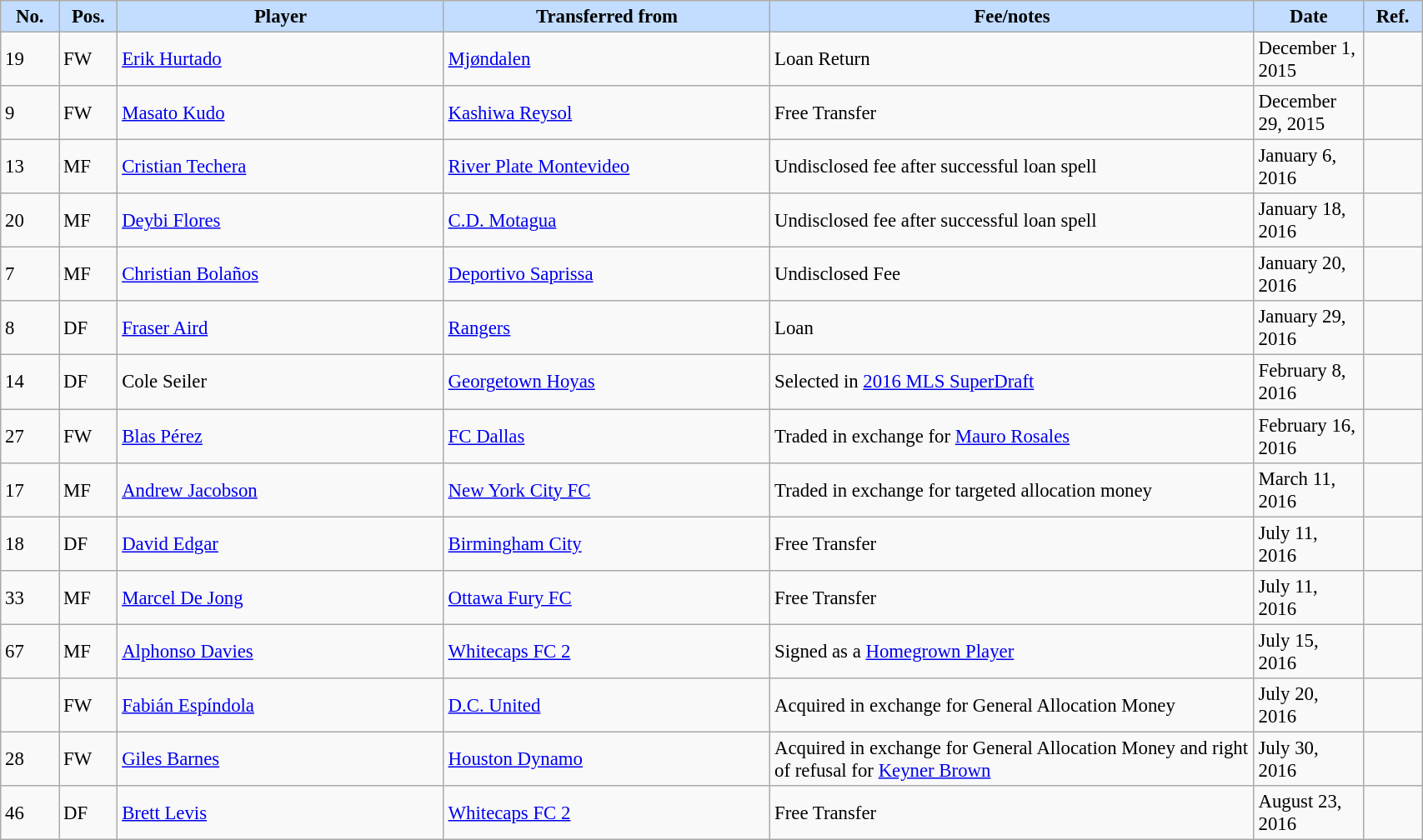<table class="wikitable sortable" style="width:90%; text-align:center; font-size:95%; text-align:left;">
<tr>
<th style="background:#c2ddff; width:30px;"><strong>No.</strong></th>
<th style="background:#c2ddff; width:30px;"><strong>Pos.</strong></th>
<th style="background:#c2ddff; width:200px;"><strong>Player</strong></th>
<th style="background:#c2ddff; width:200px;"><strong>Transferred from</strong></th>
<th style="background:#c2ddff; width:300px;"><strong>Fee/notes</strong></th>
<th style="background:#c2ddff; width:30px;"><strong>Date</strong></th>
<th style="background:#c2ddff; width:30px;"><strong>Ref.</strong></th>
</tr>
<tr>
<td>19</td>
<td>FW</td>
<td> <a href='#'>Erik Hurtado</a></td>
<td> <a href='#'>Mjøndalen</a></td>
<td>Loan Return</td>
<td>December 1, 2015</td>
<td></td>
</tr>
<tr>
<td>9</td>
<td>FW</td>
<td> <a href='#'>Masato Kudo</a></td>
<td> <a href='#'>Kashiwa Reysol</a></td>
<td>Free Transfer</td>
<td>December 29, 2015</td>
<td></td>
</tr>
<tr>
<td>13</td>
<td>MF</td>
<td> <a href='#'>Cristian Techera</a></td>
<td> <a href='#'>River Plate Montevideo</a></td>
<td>Undisclosed fee after successful loan spell</td>
<td>January 6, 2016</td>
<td></td>
</tr>
<tr>
<td>20</td>
<td>MF</td>
<td> <a href='#'>Deybi Flores</a></td>
<td> <a href='#'>C.D. Motagua</a></td>
<td>Undisclosed fee after successful loan spell</td>
<td>January 18, 2016</td>
<td></td>
</tr>
<tr>
<td>7</td>
<td>MF</td>
<td> <a href='#'>Christian Bolaños</a></td>
<td> <a href='#'>Deportivo Saprissa</a></td>
<td>Undisclosed Fee</td>
<td>January 20, 2016</td>
<td></td>
</tr>
<tr>
<td>8</td>
<td>DF</td>
<td> <a href='#'>Fraser Aird</a></td>
<td> <a href='#'>Rangers</a></td>
<td>Loan</td>
<td>January 29, 2016</td>
<td></td>
</tr>
<tr>
<td>14</td>
<td>DF</td>
<td> Cole Seiler</td>
<td> <a href='#'>Georgetown Hoyas</a></td>
<td>Selected in <a href='#'>2016 MLS SuperDraft</a></td>
<td>February 8, 2016</td>
<td></td>
</tr>
<tr>
<td>27</td>
<td>FW</td>
<td> <a href='#'>Blas Pérez</a></td>
<td> <a href='#'>FC Dallas</a></td>
<td>Traded in exchange for <a href='#'>Mauro Rosales</a></td>
<td>February 16, 2016</td>
<td></td>
</tr>
<tr>
<td>17</td>
<td>MF</td>
<td> <a href='#'>Andrew Jacobson</a></td>
<td> <a href='#'>New York City FC</a></td>
<td>Traded in exchange for targeted allocation money</td>
<td>March 11, 2016</td>
<td></td>
</tr>
<tr>
<td>18</td>
<td>DF</td>
<td> <a href='#'>David Edgar</a></td>
<td> <a href='#'>Birmingham City</a></td>
<td>Free Transfer</td>
<td>July 11, 2016</td>
<td></td>
</tr>
<tr>
<td>33</td>
<td>MF</td>
<td> <a href='#'>Marcel De Jong</a></td>
<td> <a href='#'>Ottawa Fury FC</a></td>
<td>Free Transfer</td>
<td>July 11, 2016</td>
<td></td>
</tr>
<tr>
<td>67</td>
<td>MF</td>
<td> <a href='#'>Alphonso Davies</a></td>
<td> <a href='#'>Whitecaps FC 2</a></td>
<td>Signed as a <a href='#'>Homegrown Player</a></td>
<td>July 15, 2016</td>
<td></td>
</tr>
<tr>
<td></td>
<td>FW</td>
<td> <a href='#'>Fabián Espíndola</a></td>
<td> <a href='#'>D.C. United</a></td>
<td>Acquired in exchange for General Allocation Money</td>
<td>July 20, 2016</td>
<td></td>
</tr>
<tr>
<td>28</td>
<td>FW</td>
<td> <a href='#'>Giles Barnes</a></td>
<td> <a href='#'>Houston Dynamo</a></td>
<td>Acquired in exchange for General Allocation Money and right of refusal for <a href='#'>Keyner Brown</a></td>
<td>July 30, 2016</td>
<td></td>
</tr>
<tr>
<td>46</td>
<td>DF</td>
<td> <a href='#'>Brett Levis</a></td>
<td> <a href='#'>Whitecaps FC 2</a></td>
<td>Free Transfer</td>
<td>August 23, 2016</td>
<td></td>
</tr>
</table>
